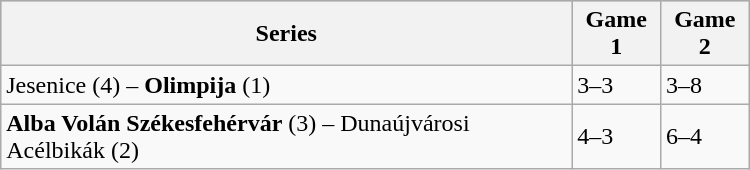<table class="wikitable" width="500px">
<tr style="background-color:#c0c0c0;">
<th>Series</th>
<th>Game 1</th>
<th>Game 2</th>
</tr>
<tr>
<td>Jesenice (4) – <strong>Olimpija</strong> (1)</td>
<td>3–3</td>
<td>3–8</td>
</tr>
<tr>
<td><strong>Alba Volán Székesfehérvár</strong> (3) – Dunaújvárosi Acélbikák (2)</td>
<td>4–3</td>
<td>6–4</td>
</tr>
</table>
